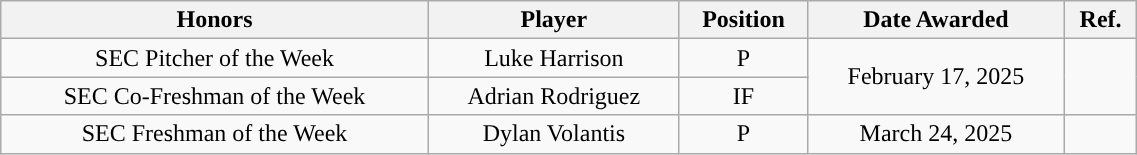<table class="wikitable" style="width: 60%;text-align: center;">
<tr>
<th>Honors</th>
<th>Player</th>
<th>Position</th>
<th>Date Awarded</th>
<th>Ref.</th>
</tr>
<tr align="center">
<td rowspan="1">SEC Pitcher of the Week</td>
<td>Luke Harrison</td>
<td>P</td>
<td rowspan="2">February 17, 2025</td>
<td rowspan="2"></td>
</tr>
<tr align="center">
<td rowspan="1">SEC Co-Freshman of the Week</td>
<td>Adrian Rodriguez</td>
<td>IF</td>
</tr>
<tr align="center">
<td rowspan="1">SEC Freshman of the Week</td>
<td>Dylan Volantis</td>
<td>P</td>
<td rowspan="1">March 24, 2025</td>
<td rowspan="1"></td>
</tr>
</table>
